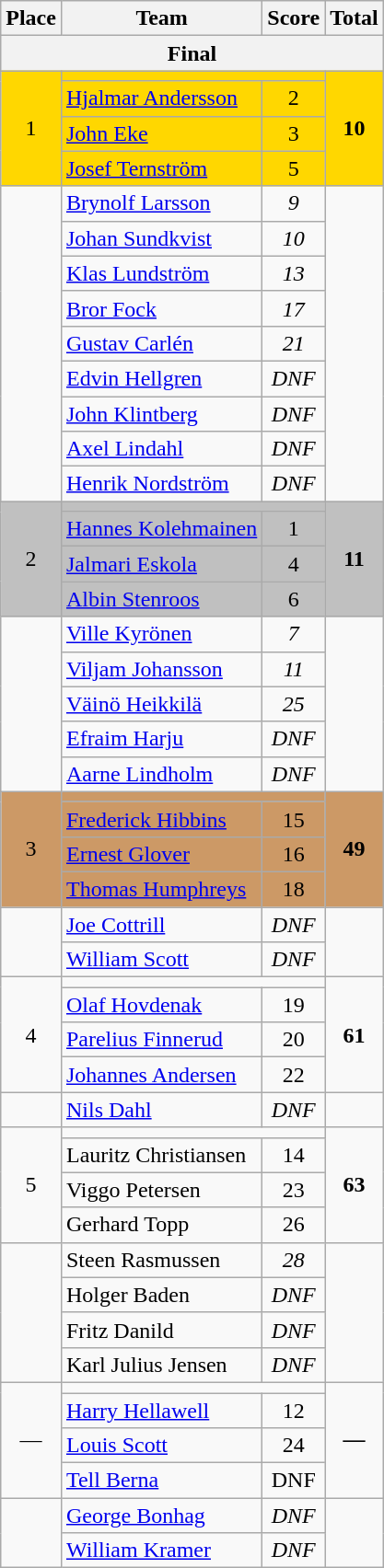<table class=wikitable style="text-align:center">
<tr>
<th>Place</th>
<th>Team</th>
<th>Score</th>
<th>Total</th>
</tr>
<tr>
<th colspan=4><strong>Final</strong></th>
</tr>
<tr bgcolor=gold>
<td rowspan=4>1</td>
<td align=left colspan=2></td>
<td rowspan=4><strong>10</strong></td>
</tr>
<tr bgcolor=gold>
<td align=left><a href='#'>Hjalmar Andersson</a></td>
<td>2</td>
</tr>
<tr bgcolor=gold>
<td align=left><a href='#'>John Eke</a></td>
<td>3</td>
</tr>
<tr bgcolor=gold>
<td align=left><a href='#'>Josef Ternström</a></td>
<td>5</td>
</tr>
<tr>
<td rowspan=9></td>
<td align=left><a href='#'>Brynolf Larsson</a></td>
<td><em>9</em></td>
</tr>
<tr>
<td align=left><a href='#'>Johan Sundkvist</a></td>
<td><em>10</em></td>
</tr>
<tr>
<td align=left><a href='#'>Klas Lundström</a></td>
<td><em>13</em></td>
</tr>
<tr>
<td align=left><a href='#'>Bror Fock</a></td>
<td><em>17</em></td>
</tr>
<tr>
<td align=left><a href='#'>Gustav Carlén</a></td>
<td><em>21</em></td>
</tr>
<tr>
<td align=left><a href='#'>Edvin Hellgren</a></td>
<td><em>DNF</em></td>
</tr>
<tr>
<td align=left><a href='#'>John Klintberg</a></td>
<td><em>DNF</em></td>
</tr>
<tr>
<td align=left><a href='#'>Axel Lindahl</a></td>
<td><em>DNF</em></td>
</tr>
<tr>
<td align=left><a href='#'>Henrik Nordström</a></td>
<td><em>DNF</em></td>
</tr>
<tr bgcolor=silver>
<td rowspan=4>2</td>
<td align=left colspan=2></td>
<td rowspan=4><strong>11</strong></td>
</tr>
<tr bgcolor=silver>
<td align=left><a href='#'>Hannes Kolehmainen</a></td>
<td>1</td>
</tr>
<tr bgcolor=silver>
<td align=left><a href='#'>Jalmari Eskola</a></td>
<td>4</td>
</tr>
<tr bgcolor=silver>
<td align=left><a href='#'>Albin Stenroos</a></td>
<td>6</td>
</tr>
<tr>
<td rowspan=5></td>
<td align=left><a href='#'>Ville Kyrönen</a></td>
<td><em>7</em></td>
</tr>
<tr>
<td align=left><a href='#'>Viljam Johansson</a></td>
<td><em>11</em></td>
</tr>
<tr>
<td align=left><a href='#'>Väinö Heikkilä</a></td>
<td><em>25</em></td>
</tr>
<tr>
<td align=left><a href='#'>Efraim Harju</a></td>
<td><em>DNF</em></td>
</tr>
<tr>
<td align=left><a href='#'>Aarne Lindholm</a></td>
<td><em>DNF</em></td>
</tr>
<tr bgcolor=cc9966>
<td rowspan=4>3</td>
<td align=left colspan=2></td>
<td rowspan=4><strong>49</strong></td>
</tr>
<tr bgcolor=cc9966>
<td align=left><a href='#'>Frederick Hibbins</a></td>
<td>15</td>
</tr>
<tr bgcolor=cc9966>
<td align=left><a href='#'>Ernest Glover</a></td>
<td>16</td>
</tr>
<tr bgcolor=cc9966>
<td align=left><a href='#'>Thomas Humphreys</a></td>
<td>18</td>
</tr>
<tr>
<td rowspan=2></td>
<td align=left><a href='#'>Joe Cottrill</a></td>
<td><em>DNF</em></td>
</tr>
<tr>
<td align=left><a href='#'>William Scott</a></td>
<td><em>DNF</em></td>
</tr>
<tr>
<td rowspan=4>4</td>
<td align=left colspan=2></td>
<td rowspan=4><strong>61</strong></td>
</tr>
<tr>
<td align=left><a href='#'>Olaf Hovdenak</a></td>
<td>19</td>
</tr>
<tr>
<td align=left><a href='#'>Parelius Finnerud</a></td>
<td>20</td>
</tr>
<tr>
<td align=left><a href='#'>Johannes Andersen</a></td>
<td>22</td>
</tr>
<tr>
<td></td>
<td align=left><a href='#'>Nils Dahl</a></td>
<td><em>DNF</em></td>
</tr>
<tr>
<td rowspan=4>5</td>
<td align=left colspan=2></td>
<td rowspan=4><strong>63</strong></td>
</tr>
<tr>
<td align=left>Lauritz Christiansen</td>
<td>14</td>
</tr>
<tr>
<td align=left>Viggo Petersen</td>
<td>23</td>
</tr>
<tr>
<td align=left>Gerhard Topp</td>
<td>26</td>
</tr>
<tr>
<td rowspan=4></td>
<td align=left>Steen Rasmussen</td>
<td><em>28</em></td>
</tr>
<tr>
<td align=left>Holger Baden</td>
<td><em>DNF</em></td>
</tr>
<tr>
<td align=left>Fritz Danild</td>
<td><em>DNF</em></td>
</tr>
<tr>
<td align=left>Karl Julius Jensen</td>
<td><em>DNF</em></td>
</tr>
<tr>
<td rowspan=4>—</td>
<td align=left colspan=2></td>
<td rowspan=4><strong>—</strong></td>
</tr>
<tr>
<td align=left><a href='#'>Harry Hellawell</a></td>
<td>12</td>
</tr>
<tr>
<td align=left><a href='#'>Louis Scott</a></td>
<td>24</td>
</tr>
<tr>
<td align=left><a href='#'>Tell Berna</a></td>
<td>DNF</td>
</tr>
<tr>
<td rowspan=4></td>
<td align=left><a href='#'>George Bonhag</a></td>
<td><em>DNF</em></td>
</tr>
<tr>
<td align=left><a href='#'>William Kramer</a></td>
<td><em>DNF</em></td>
</tr>
</table>
